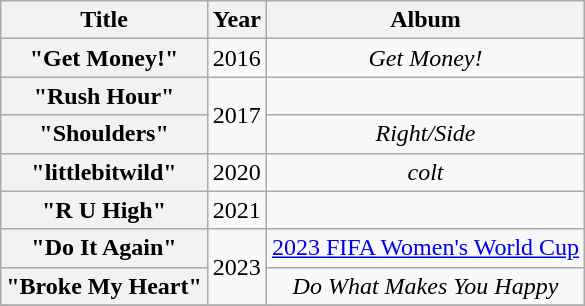<table class="wikitable plainrowheaders" style=text-align:center;>
<tr>
<th>Title</th>
<th>Year</th>
<th>Album</th>
</tr>
<tr>
<th scope="row">"Get Money!"<br></th>
<td>2016</td>
<td><em>Get Money!</em></td>
</tr>
<tr>
<th scope="row">"Rush Hour"<br></th>
<td rowspan="2">2017</td>
<td></td>
</tr>
<tr>
<th scope="row">"Shoulders"<br></th>
<td><em>Right/Side</em></td>
</tr>
<tr>
<th scope="row">"littlebitwild"<br></th>
<td>2020</td>
<td><em>colt</em></td>
</tr>
<tr>
<th scope="row">"R U High"<br></th>
<td>2021</td>
<td></td>
</tr>
<tr>
<th scope="row">"Do It Again"<br></th>
<td rowspan="2">2023</td>
<td><a href='#'>2023 FIFA Women's World Cup</a></td>
</tr>
<tr>
<th scope="row">"Broke My Heart"<br></th>
<td><em>Do What Makes You Happy</em></td>
</tr>
<tr>
</tr>
</table>
